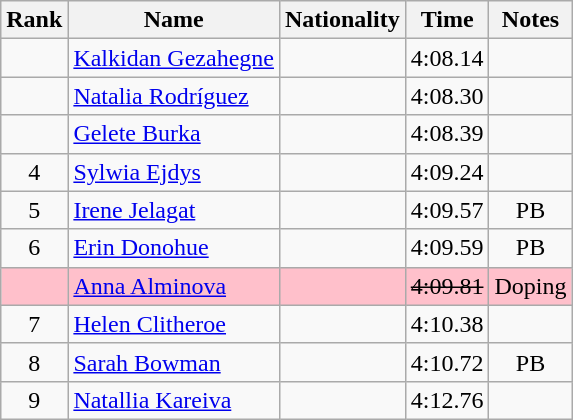<table class="wikitable sortable" style="text-align:center">
<tr>
<th>Rank</th>
<th>Name</th>
<th>Nationality</th>
<th>Time</th>
<th>Notes</th>
</tr>
<tr>
<td></td>
<td align=left><a href='#'>Kalkidan Gezahegne</a></td>
<td align=left></td>
<td>4:08.14</td>
<td></td>
</tr>
<tr>
<td></td>
<td align=left><a href='#'>Natalia Rodríguez</a></td>
<td align=left></td>
<td>4:08.30</td>
<td></td>
</tr>
<tr>
<td></td>
<td align=left><a href='#'>Gelete Burka</a></td>
<td align=left></td>
<td>4:08.39</td>
<td></td>
</tr>
<tr>
<td>4</td>
<td align=left><a href='#'>Sylwia Ejdys</a></td>
<td align=left></td>
<td>4:09.24</td>
<td></td>
</tr>
<tr>
<td>5</td>
<td align=left><a href='#'>Irene Jelagat</a></td>
<td align=left></td>
<td>4:09.57</td>
<td>PB</td>
</tr>
<tr>
<td>6</td>
<td align=left><a href='#'>Erin Donohue</a></td>
<td align=left></td>
<td>4:09.59</td>
<td>PB</td>
</tr>
<tr bgcolor=pink>
<td></td>
<td align=left><a href='#'>Anna Alminova</a></td>
<td align=left></td>
<td><s>4:09.81</s></td>
<td>Doping</td>
</tr>
<tr>
<td>7</td>
<td align=left><a href='#'>Helen Clitheroe</a></td>
<td align=left></td>
<td>4:10.38</td>
<td></td>
</tr>
<tr>
<td>8</td>
<td align=left><a href='#'>Sarah Bowman</a></td>
<td align=left></td>
<td>4:10.72</td>
<td>PB</td>
</tr>
<tr>
<td>9</td>
<td align=left><a href='#'>Natallia Kareiva</a></td>
<td align=left></td>
<td>4:12.76</td>
<td></td>
</tr>
</table>
